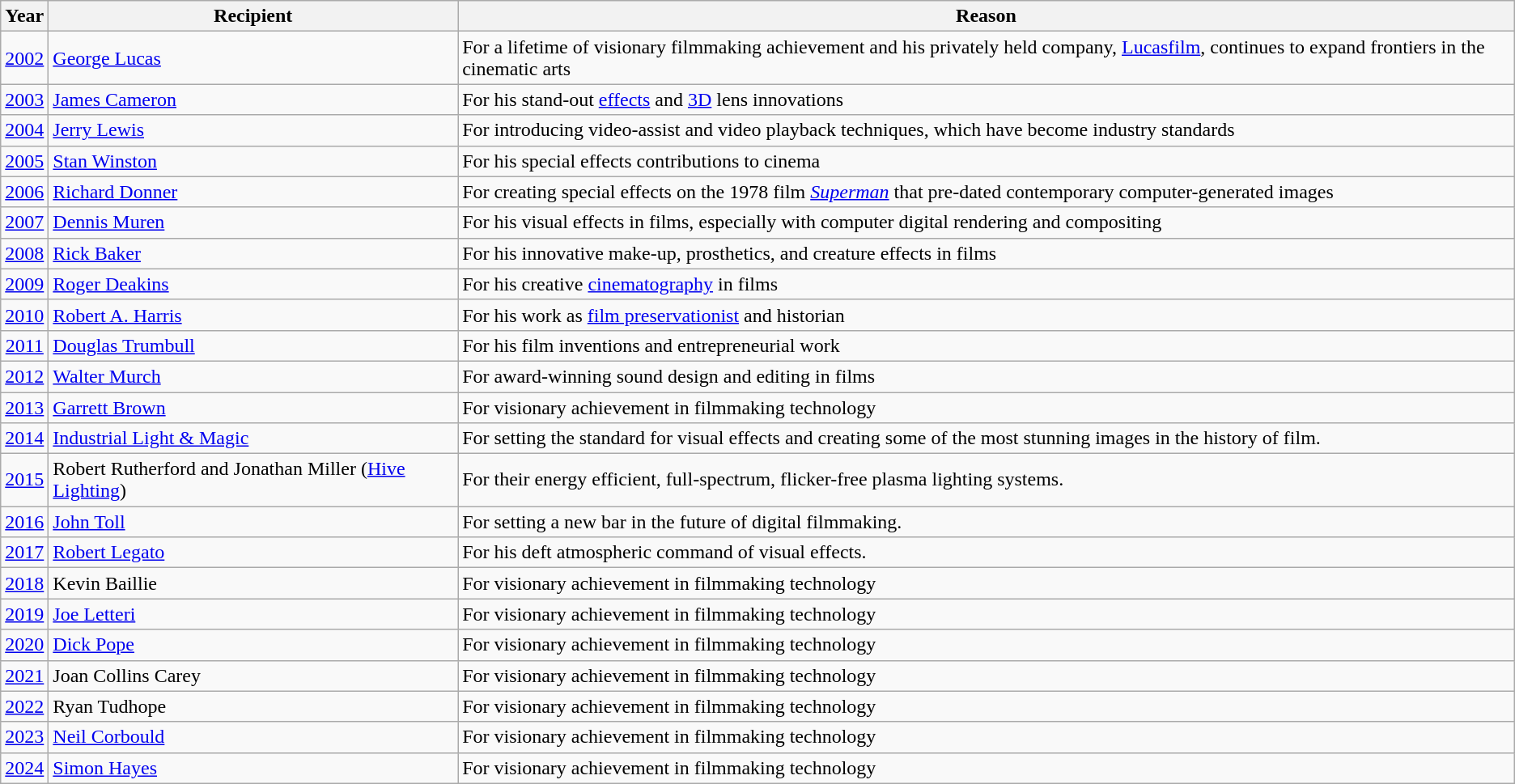<table class="wikitable sortable">
<tr>
<th>Year</th>
<th>Recipient</th>
<th>Reason</th>
</tr>
<tr>
<td style="text-align: center"><a href='#'>2002</a></td>
<td><a href='#'>George Lucas</a></td>
<td>For a lifetime of visionary filmmaking achievement and his privately held company, <a href='#'>Lucasfilm</a>, continues to expand frontiers in the cinematic arts</td>
</tr>
<tr>
<td style="text-align: center"><a href='#'>2003</a></td>
<td><a href='#'>James Cameron</a></td>
<td>For his stand-out <a href='#'>effects</a> and <a href='#'>3D</a> lens innovations</td>
</tr>
<tr>
<td style="text-align: center"><a href='#'>2004</a></td>
<td><a href='#'>Jerry Lewis</a></td>
<td>For introducing video-assist and video playback techniques, which have become industry standards</td>
</tr>
<tr>
<td style="text-align: center"><a href='#'>2005</a></td>
<td><a href='#'>Stan Winston</a></td>
<td>For his special effects contributions to cinema</td>
</tr>
<tr>
<td style="text-align: center"><a href='#'>2006</a></td>
<td><a href='#'>Richard Donner</a></td>
<td>For creating special effects on the 1978 film <em><a href='#'>Superman</a></em> that pre-dated contemporary computer-generated images</td>
</tr>
<tr>
<td style="text-align: center"><a href='#'>2007</a></td>
<td><a href='#'>Dennis Muren</a></td>
<td>For his visual effects in films, especially with computer digital rendering and compositing</td>
</tr>
<tr>
<td style="text-align: center"><a href='#'>2008</a></td>
<td><a href='#'>Rick Baker</a></td>
<td>For his innovative make-up, prosthetics, and creature effects in films</td>
</tr>
<tr>
<td style="text-align: center"><a href='#'>2009</a></td>
<td><a href='#'>Roger Deakins</a></td>
<td>For his creative <a href='#'>cinematography</a> in films</td>
</tr>
<tr>
<td style="text-align: center"><a href='#'>2010</a></td>
<td><a href='#'>Robert A. Harris</a></td>
<td>For his work as <a href='#'>film preservationist</a> and historian</td>
</tr>
<tr>
<td style="text-align: center"><a href='#'>2011</a></td>
<td><a href='#'>Douglas Trumbull</a></td>
<td>For his film inventions and entrepreneurial work</td>
</tr>
<tr>
<td style="text-align: center"><a href='#'>2012</a></td>
<td><a href='#'>Walter Murch</a></td>
<td>For award-winning sound design and editing in films</td>
</tr>
<tr>
<td style="text-align: center"><a href='#'>2013</a></td>
<td><a href='#'>Garrett Brown</a></td>
<td>For visionary achievement in filmmaking technology</td>
</tr>
<tr>
<td style="text-align: center"><a href='#'>2014</a></td>
<td><a href='#'>Industrial Light & Magic</a></td>
<td>For setting the standard for visual effects and creating some of the most stunning images in the history of film.</td>
</tr>
<tr>
<td style="text-align: center"><a href='#'>2015</a></td>
<td>Robert Rutherford and Jonathan Miller (<a href='#'>Hive Lighting</a>)</td>
<td>For their energy efficient, full-spectrum, flicker-free plasma lighting systems.</td>
</tr>
<tr>
<td style="text-align: center"><a href='#'>2016</a></td>
<td><a href='#'>John Toll</a></td>
<td>For setting a new bar in the future of digital filmmaking.</td>
</tr>
<tr>
<td style="text-align: center"><a href='#'>2017</a></td>
<td><a href='#'>Robert Legato</a></td>
<td>For his deft atmospheric command of visual effects.</td>
</tr>
<tr>
<td style="text-align:center;"><a href='#'>2018</a></td>
<td>Kevin Baillie</td>
<td>For visionary achievement in filmmaking technology</td>
</tr>
<tr>
<td style="text-align:center;"><a href='#'>2019</a></td>
<td><a href='#'>Joe Letteri</a></td>
<td>For visionary achievement in filmmaking technology</td>
</tr>
<tr>
<td style="text-align:center;"><a href='#'>2020</a></td>
<td><a href='#'>Dick Pope</a></td>
<td>For visionary achievement in filmmaking technology</td>
</tr>
<tr>
<td style="text-align:center;"><a href='#'>2021</a></td>
<td>Joan Collins Carey</td>
<td>For visionary achievement in filmmaking technology</td>
</tr>
<tr>
<td style="text-align:center;"><a href='#'>2022</a></td>
<td>Ryan Tudhope</td>
<td>For visionary achievement in filmmaking technology</td>
</tr>
<tr>
<td style="text-align:center;"><a href='#'>2023</a></td>
<td><a href='#'>Neil Corbould</a></td>
<td>For visionary achievement in filmmaking technology</td>
</tr>
<tr>
<td style="text-align:center;"><a href='#'>2024</a></td>
<td><a href='#'>Simon Hayes</a></td>
<td>For visionary achievement in filmmaking technology</td>
</tr>
</table>
